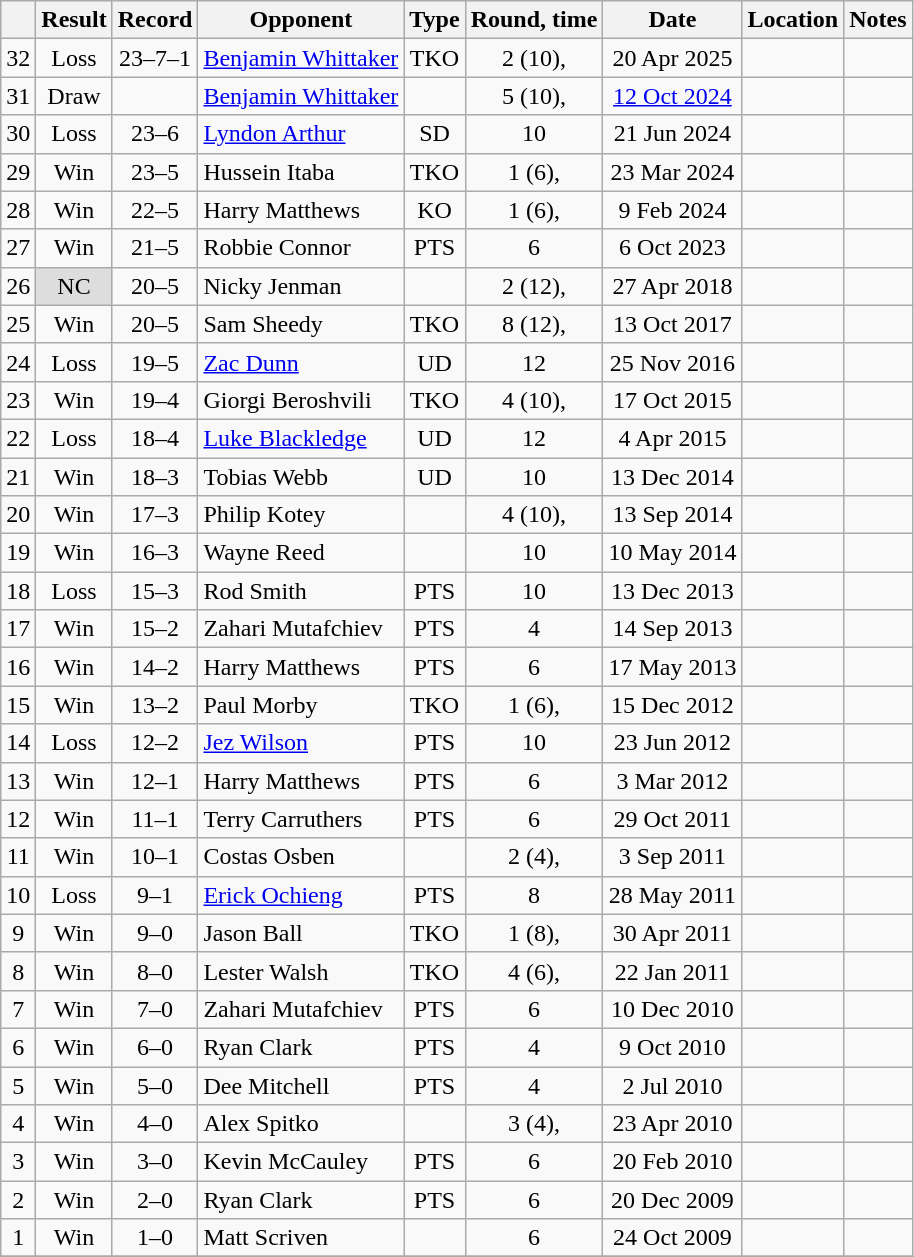<table class="wikitable" style="text-align:center">
<tr>
<th></th>
<th>Result</th>
<th>Record</th>
<th>Opponent</th>
<th>Type</th>
<th>Round, time</th>
<th>Date</th>
<th>Location</th>
<th>Notes</th>
</tr>
<tr>
<td>32</td>
<td>Loss</td>
<td>23–7–1 </td>
<td style="text-align:left;"><a href='#'>Benjamin Whittaker</a></td>
<td>TKO</td>
<td>2 (10), </td>
<td>20 Apr 2025</td>
<td style="text-align:left;"></td>
<td></td>
</tr>
<tr>
<td>31</td>
<td> Draw</td>
<td></td>
<td style="text-align:left;"><a href='#'>Benjamin Whittaker</a></td>
<td></td>
<td>5 (10), </td>
<td><a href='#'>12 Oct 2024</a></td>
<td style="text-align:left;"></td>
<td style="text-align:left;"></td>
</tr>
<tr>
<td>30</td>
<td>Loss</td>
<td>23–6 </td>
<td style="text-align:left;"><a href='#'>Lyndon Arthur</a></td>
<td>SD</td>
<td>10</td>
<td>21 Jun 2024</td>
<td style="text-align:left;"></td>
<td align=left></td>
</tr>
<tr>
<td>29</td>
<td>Win</td>
<td>23–5 </td>
<td style="text-align:left;">Hussein Itaba</td>
<td>TKO</td>
<td>1 (6), </td>
<td>23 Mar 2024</td>
<td style="text-align:left;"></td>
<td></td>
</tr>
<tr>
<td>28</td>
<td>Win</td>
<td>22–5 </td>
<td style="text-align:left;">Harry Matthews</td>
<td>KO</td>
<td>1 (6), </td>
<td>9 Feb 2024</td>
<td style="text-align:left;"></td>
<td></td>
</tr>
<tr>
<td>27</td>
<td>Win</td>
<td>21–5 </td>
<td style="text-align:left;">Robbie Connor</td>
<td>PTS</td>
<td>6</td>
<td>6 Oct 2023</td>
<td style="text-align:left;"></td>
<td></td>
</tr>
<tr>
<td>26</td>
<td style="background:#DDD">NC</td>
<td>20–5 </td>
<td style="text-align:left;">Nicky Jenman</td>
<td></td>
<td>2 (12), </td>
<td>27 Apr 2018</td>
<td style="text-align:left;"></td>
<td align=left></td>
</tr>
<tr>
<td>25</td>
<td>Win</td>
<td>20–5</td>
<td style="text-align:left;">Sam Sheedy</td>
<td>TKO</td>
<td>8 (12), </td>
<td>13 Oct 2017</td>
<td style="text-align:left;"></td>
<td align=left></td>
</tr>
<tr>
<td>24</td>
<td>Loss</td>
<td>19–5</td>
<td style="text-align:left;"><a href='#'>Zac Dunn</a></td>
<td>UD</td>
<td>12</td>
<td>25 Nov 2016</td>
<td style="text-align:left;"></td>
<td align=left></td>
</tr>
<tr>
<td>23</td>
<td>Win</td>
<td>19–4</td>
<td style="text-align:left;">Giorgi Beroshvili</td>
<td>TKO</td>
<td>4 (10), </td>
<td>17 Oct 2015</td>
<td style="text-align:left;"></td>
<td></td>
</tr>
<tr>
<td>22</td>
<td>Loss</td>
<td>18–4</td>
<td style="text-align:left;"><a href='#'>Luke Blackledge</a></td>
<td>UD</td>
<td>12</td>
<td>4 Apr 2015</td>
<td style="text-align:left;"></td>
<td align=left></td>
</tr>
<tr>
<td>21</td>
<td>Win</td>
<td>18–3</td>
<td style="text-align:left;">Tobias Webb</td>
<td>UD</td>
<td>10</td>
<td>13 Dec 2014</td>
<td style="text-align:left;"></td>
<td></td>
</tr>
<tr>
<td>20</td>
<td>Win</td>
<td>17–3</td>
<td style="text-align:left;">Philip Kotey</td>
<td></td>
<td>4 (10), </td>
<td>13 Sep 2014</td>
<td style="text-align:left;"></td>
<td></td>
</tr>
<tr>
<td>19</td>
<td>Win</td>
<td>16–3</td>
<td style="text-align:left;">Wayne Reed</td>
<td></td>
<td>10</td>
<td>10 May 2014</td>
<td style="text-align:left;"></td>
<td align=left></td>
</tr>
<tr>
<td>18</td>
<td>Loss</td>
<td>15–3</td>
<td style="text-align:left;">Rod Smith</td>
<td>PTS</td>
<td>10</td>
<td>13 Dec 2013</td>
<td style="text-align:left;"></td>
<td align=left></td>
</tr>
<tr>
<td>17</td>
<td>Win</td>
<td>15–2</td>
<td style="text-align:left;">Zahari Mutafchiev</td>
<td>PTS</td>
<td>4</td>
<td>14 Sep 2013</td>
<td style="text-align:left;"></td>
<td></td>
</tr>
<tr>
<td>16</td>
<td>Win</td>
<td>14–2</td>
<td style="text-align:left;">Harry Matthews</td>
<td>PTS</td>
<td>6</td>
<td>17 May 2013</td>
<td style="text-align:left;"></td>
<td></td>
</tr>
<tr>
<td>15</td>
<td>Win</td>
<td>13–2</td>
<td style="text-align:left;">Paul Morby</td>
<td>TKO</td>
<td>1 (6), </td>
<td>15 Dec 2012</td>
<td style="text-align:left;"></td>
<td></td>
</tr>
<tr>
<td>14</td>
<td>Loss</td>
<td>12–2</td>
<td style="text-align:left;"><a href='#'>Jez Wilson</a></td>
<td>PTS</td>
<td>10</td>
<td>23 Jun 2012</td>
<td style="text-align:left;"></td>
<td align=left></td>
</tr>
<tr>
<td>13</td>
<td>Win</td>
<td>12–1</td>
<td style="text-align:left;">Harry Matthews</td>
<td>PTS</td>
<td>6</td>
<td>3 Mar 2012</td>
<td style="text-align:left;"></td>
<td></td>
</tr>
<tr>
<td>12</td>
<td>Win</td>
<td>11–1</td>
<td style="text-align:left;">Terry Carruthers</td>
<td>PTS</td>
<td>6</td>
<td>29 Oct 2011</td>
<td style="text-align:left;"></td>
<td></td>
</tr>
<tr>
<td>11</td>
<td>Win</td>
<td>10–1</td>
<td style="text-align:left;">Costas Osben</td>
<td></td>
<td>2 (4), </td>
<td>3 Sep 2011</td>
<td style="text-align:left;"></td>
<td></td>
</tr>
<tr>
<td>10</td>
<td>Loss</td>
<td>9–1</td>
<td style="text-align:left;"><a href='#'>Erick Ochieng</a></td>
<td>PTS</td>
<td>8</td>
<td>28 May 2011</td>
<td style="text-align:left;"></td>
<td></td>
</tr>
<tr>
<td>9</td>
<td>Win</td>
<td>9–0</td>
<td style="text-align:left;">Jason Ball</td>
<td>TKO</td>
<td>1 (8), </td>
<td>30 Apr 2011</td>
<td style="text-align:left;"></td>
<td></td>
</tr>
<tr>
<td>8</td>
<td>Win</td>
<td>8–0</td>
<td style="text-align:left;">Lester Walsh</td>
<td>TKO</td>
<td>4 (6), </td>
<td>22 Jan 2011</td>
<td style="text-align:left;"></td>
<td></td>
</tr>
<tr>
<td>7</td>
<td>Win</td>
<td>7–0</td>
<td style="text-align:left;">Zahari Mutafchiev</td>
<td>PTS</td>
<td>6</td>
<td>10 Dec 2010</td>
<td style="text-align:left;"></td>
<td></td>
</tr>
<tr>
<td>6</td>
<td>Win</td>
<td>6–0</td>
<td style="text-align:left;">Ryan Clark</td>
<td>PTS</td>
<td>4</td>
<td>9 Oct 2010</td>
<td style="text-align:left;"></td>
<td></td>
</tr>
<tr>
<td>5</td>
<td>Win</td>
<td>5–0</td>
<td style="text-align:left;">Dee Mitchell</td>
<td>PTS</td>
<td>4</td>
<td>2 Jul 2010</td>
<td style="text-align:left;"></td>
<td></td>
</tr>
<tr>
<td>4</td>
<td>Win</td>
<td>4–0</td>
<td style="text-align:left;">Alex Spitko</td>
<td></td>
<td>3 (4), </td>
<td>23 Apr 2010</td>
<td style="text-align:left;"></td>
<td></td>
</tr>
<tr>
<td>3</td>
<td>Win</td>
<td>3–0</td>
<td style="text-align:left;">Kevin McCauley</td>
<td>PTS</td>
<td>6</td>
<td>20 Feb 2010</td>
<td style="text-align:left;"></td>
<td></td>
</tr>
<tr>
<td>2</td>
<td>Win</td>
<td>2–0</td>
<td style="text-align:left;">Ryan Clark</td>
<td>PTS</td>
<td>6</td>
<td>20 Dec 2009</td>
<td style="text-align:left;"></td>
<td></td>
</tr>
<tr>
<td>1</td>
<td>Win</td>
<td>1–0</td>
<td style="text-align:left;">Matt Scriven</td>
<td></td>
<td>6</td>
<td>24 Oct 2009</td>
<td style="text-align:left;"></td>
<td></td>
</tr>
<tr>
</tr>
</table>
